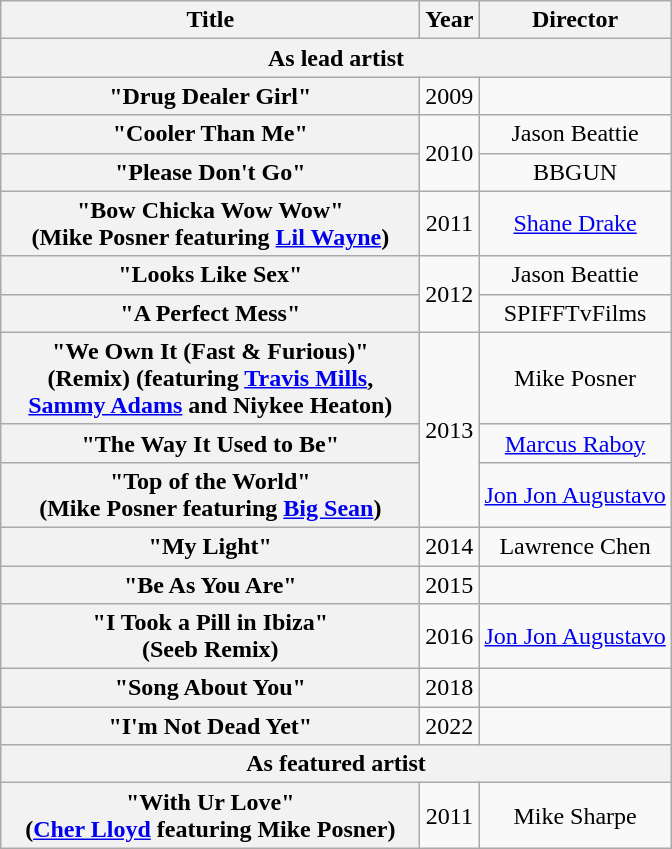<table class="wikitable plainrowheaders" style="text-align:center;">
<tr>
<th scope="col" style="width:17em;">Title</th>
<th scope="col">Year</th>
<th scope="col">Director</th>
</tr>
<tr>
<th scope="col" colspan="4">As lead artist</th>
</tr>
<tr>
<th scope="row">"Drug Dealer Girl"</th>
<td>2009</td>
<td></td>
</tr>
<tr>
<th scope="row">"Cooler Than Me"</th>
<td rowspan="2">2010</td>
<td>Jason Beattie</td>
</tr>
<tr>
<th scope="row">"Please Don't Go"</th>
<td>BBGUN</td>
</tr>
<tr>
<th scope="row">"Bow Chicka Wow Wow"<br><span>(Mike Posner featuring <a href='#'>Lil Wayne</a>)</span></th>
<td>2011</td>
<td><a href='#'>Shane Drake</a></td>
</tr>
<tr>
<th scope="row">"Looks Like Sex"</th>
<td rowspan="2">2012</td>
<td>Jason Beattie</td>
</tr>
<tr>
<th scope="row">"A Perfect Mess"</th>
<td>SPIFFTvFilms</td>
</tr>
<tr>
<th scope="row">"We Own It (Fast & Furious)"<br><span>(Remix) (featuring <a href='#'>Travis Mills</a>, <a href='#'>Sammy Adams</a> and Niykee Heaton)</span></th>
<td rowspan="3">2013</td>
<td>Mike Posner</td>
</tr>
<tr>
<th scope="row">"The Way It Used to Be"</th>
<td><a href='#'>Marcus Raboy</a></td>
</tr>
<tr>
<th scope="row">"Top of the World"<br><span>(Mike Posner featuring <a href='#'>Big Sean</a>)</span></th>
<td><a href='#'>Jon Jon Augustavo</a></td>
</tr>
<tr>
<th scope="row">"My Light"</th>
<td>2014</td>
<td>Lawrence Chen</td>
</tr>
<tr>
<th scope="row">"Be As You Are"</th>
<td>2015</td>
<td></td>
</tr>
<tr>
<th scope="row">"I Took a Pill in Ibiza"<br><span>(Seeb Remix)</span></th>
<td>2016</td>
<td><a href='#'>Jon Jon Augustavo</a></td>
</tr>
<tr>
<th scope="row">"Song About You"</th>
<td>2018</td>
<td></td>
</tr>
<tr>
<th scope="row">"I'm Not Dead Yet"</th>
<td>2022</td>
<td></td>
</tr>
<tr>
<th scope="col" colspan="4">As featured artist</th>
</tr>
<tr>
<th scope="row">"With Ur Love"<br><span>(<a href='#'>Cher Lloyd</a> featuring Mike Posner)</span></th>
<td>2011</td>
<td>Mike Sharpe</td>
</tr>
</table>
